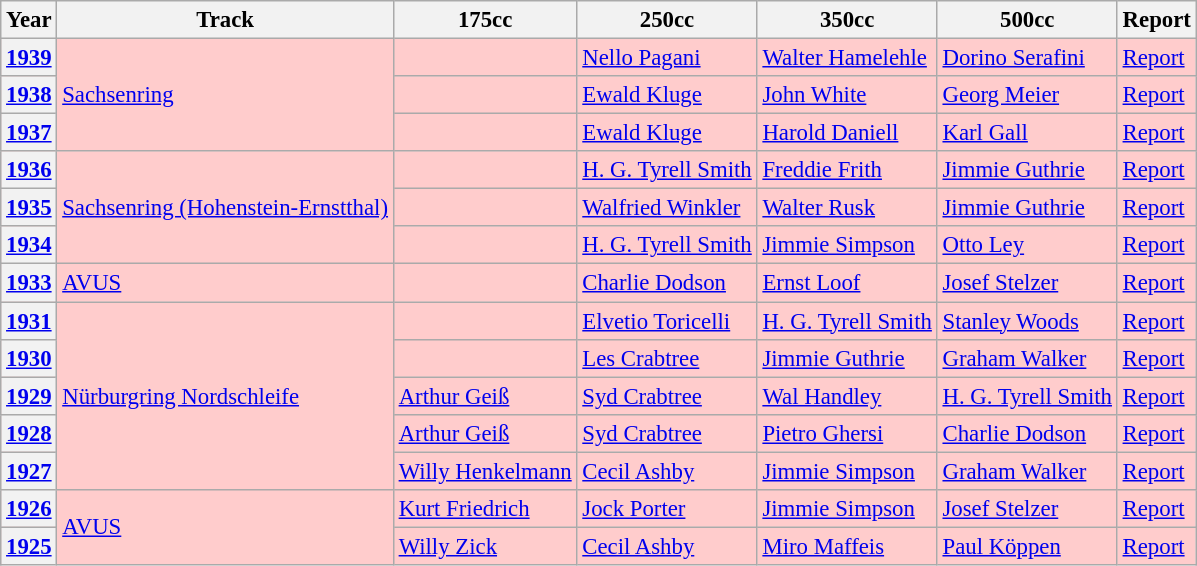<table class="wikitable" style="font-size: 95%;">
<tr>
<th>Year</th>
<th>Track</th>
<th>175cc</th>
<th>250cc</th>
<th>350cc</th>
<th>500cc</th>
<th>Report</th>
</tr>
<tr style="background:#FFCCCC;">
<th><a href='#'>1939</a></th>
<td rowspan="3"><a href='#'>Sachsenring</a></td>
<td></td>
<td> <a href='#'>Nello Pagani</a></td>
<td> <a href='#'>Walter Hamelehle</a></td>
<td> <a href='#'>Dorino Serafini</a></td>
<td><a href='#'>Report</a></td>
</tr>
<tr style="background:#FFCCCC;">
<th><a href='#'>1938</a></th>
<td></td>
<td> <a href='#'>Ewald Kluge</a></td>
<td> <a href='#'>John White</a></td>
<td> <a href='#'>Georg Meier</a></td>
<td><a href='#'>Report</a></td>
</tr>
<tr style="background:#FFCCCC;">
<th><a href='#'>1937</a></th>
<td></td>
<td> <a href='#'>Ewald Kluge</a></td>
<td> <a href='#'>Harold Daniell</a></td>
<td> <a href='#'>Karl Gall</a></td>
<td><a href='#'>Report</a></td>
</tr>
<tr style="background:#FFCCCC;">
<th><a href='#'>1936</a></th>
<td rowspan="3"><a href='#'>Sachsenring (Hohenstein-Ernstthal)</a></td>
<td></td>
<td> <a href='#'>H. G. Tyrell Smith</a></td>
<td> <a href='#'>Freddie Frith</a></td>
<td> <a href='#'>Jimmie Guthrie</a></td>
<td><a href='#'>Report</a></td>
</tr>
<tr style="background:#FFCCCC;">
<th><a href='#'>1935</a></th>
<td></td>
<td> <a href='#'>Walfried Winkler</a></td>
<td> <a href='#'>Walter Rusk</a></td>
<td> <a href='#'>Jimmie Guthrie</a></td>
<td><a href='#'>Report</a></td>
</tr>
<tr style="background:#FFCCCC;">
<th><a href='#'>1934</a></th>
<td></td>
<td> <a href='#'>H. G. Tyrell Smith</a></td>
<td> <a href='#'>Jimmie Simpson</a></td>
<td> <a href='#'>Otto Ley</a></td>
<td><a href='#'>Report</a></td>
</tr>
<tr style="background:#FFCCCC;">
<th><a href='#'>1933</a></th>
<td><a href='#'>AVUS</a></td>
<td></td>
<td> <a href='#'>Charlie Dodson</a></td>
<td> <a href='#'>Ernst Loof</a></td>
<td> <a href='#'>Josef Stelzer</a></td>
<td><a href='#'>Report</a></td>
</tr>
<tr style="background:#FFCCCC;">
<th><a href='#'>1931</a></th>
<td rowspan="5"><a href='#'>Nürburgring Nordschleife</a></td>
<td></td>
<td> <a href='#'>Elvetio Toricelli</a></td>
<td> <a href='#'>H. G. Tyrell Smith</a></td>
<td> <a href='#'>Stanley Woods</a></td>
<td><a href='#'>Report</a></td>
</tr>
<tr style="background:#FFCCCC;">
<th><a href='#'>1930</a></th>
<td></td>
<td> <a href='#'>Les Crabtree</a></td>
<td> <a href='#'>Jimmie Guthrie</a></td>
<td> <a href='#'>Graham Walker</a></td>
<td><a href='#'>Report</a></td>
</tr>
<tr style="background:#FFCCCC;">
<th><a href='#'>1929</a></th>
<td> <a href='#'>Arthur Geiß</a></td>
<td> <a href='#'>Syd Crabtree</a></td>
<td> <a href='#'>Wal Handley</a></td>
<td> <a href='#'>H. G. Tyrell Smith</a></td>
<td><a href='#'>Report</a></td>
</tr>
<tr style="background:#FFCCCC;">
<th><a href='#'>1928</a></th>
<td> <a href='#'>Arthur Geiß</a></td>
<td> <a href='#'>Syd Crabtree</a></td>
<td> <a href='#'>Pietro Ghersi</a></td>
<td> <a href='#'>Charlie Dodson</a></td>
<td><a href='#'>Report</a></td>
</tr>
<tr style="background:#FFCCCC;">
<th><a href='#'>1927</a></th>
<td> <a href='#'>Willy Henkelmann</a></td>
<td> <a href='#'>Cecil Ashby</a></td>
<td> <a href='#'>Jimmie Simpson</a></td>
<td> <a href='#'>Graham Walker</a></td>
<td><a href='#'>Report</a></td>
</tr>
<tr style="background:#FFCCCC;">
<th><a href='#'>1926</a></th>
<td rowspan="2"><a href='#'>AVUS</a></td>
<td> <a href='#'>Kurt Friedrich</a></td>
<td> <a href='#'>Jock Porter</a></td>
<td> <a href='#'>Jimmie Simpson</a></td>
<td> <a href='#'>Josef Stelzer</a></td>
<td><a href='#'>Report</a></td>
</tr>
<tr style="background:#FFCCCC;">
<th><a href='#'>1925</a></th>
<td> <a href='#'>Willy Zick</a></td>
<td> <a href='#'>Cecil Ashby</a></td>
<td> <a href='#'>Miro Maffeis</a></td>
<td> <a href='#'>Paul Köppen</a></td>
<td><a href='#'>Report</a></td>
</tr>
</table>
